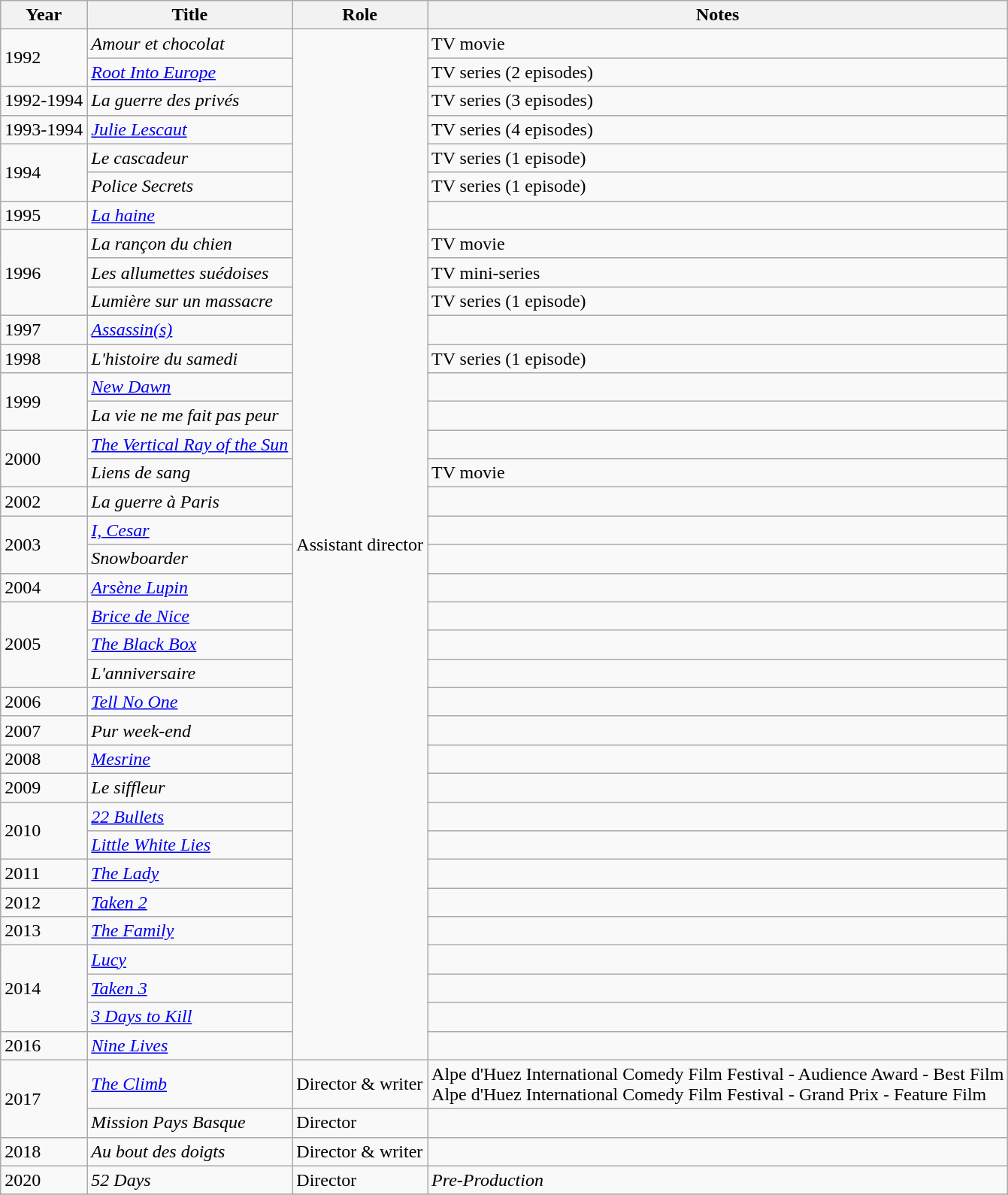<table class="wikitable">
<tr>
<th>Year</th>
<th>Title</th>
<th>Role</th>
<th>Notes</th>
</tr>
<tr>
<td rowspan=2>1992</td>
<td><em>Amour et chocolat</em></td>
<td rowspan=36>Assistant director</td>
<td>TV movie</td>
</tr>
<tr>
<td><em><a href='#'>Root Into Europe</a></em></td>
<td>TV series (2 episodes)</td>
</tr>
<tr>
<td>1992-1994</td>
<td><em>La guerre des privés</em></td>
<td>TV series (3 episodes)</td>
</tr>
<tr>
<td>1993-1994</td>
<td><em><a href='#'>Julie Lescaut</a></em></td>
<td>TV series (4 episodes)</td>
</tr>
<tr>
<td rowspan=2>1994</td>
<td><em>Le cascadeur</em></td>
<td>TV series (1 episode)</td>
</tr>
<tr>
<td><em>Police Secrets</em></td>
<td>TV series (1 episode)</td>
</tr>
<tr>
<td>1995</td>
<td><em><a href='#'>La haine</a></em></td>
<td></td>
</tr>
<tr>
<td rowspan=3>1996</td>
<td><em>La rançon du chien</em></td>
<td>TV movie</td>
</tr>
<tr>
<td><em>Les allumettes suédoises</em></td>
<td>TV mini-series</td>
</tr>
<tr>
<td><em>Lumière sur un massacre</em></td>
<td>TV series (1 episode)</td>
</tr>
<tr>
<td>1997</td>
<td><em><a href='#'>Assassin(s)</a></em></td>
<td></td>
</tr>
<tr>
<td>1998</td>
<td><em>L'histoire du samedi</em></td>
<td>TV series (1 episode)</td>
</tr>
<tr>
<td rowspan=2>1999</td>
<td><em><a href='#'>New Dawn</a></em></td>
<td></td>
</tr>
<tr>
<td><em>La vie ne me fait pas peur</em></td>
<td></td>
</tr>
<tr>
<td rowspan=2>2000</td>
<td><em><a href='#'>The Vertical Ray of the Sun</a></em></td>
<td></td>
</tr>
<tr>
<td><em>Liens de sang</em></td>
<td>TV movie</td>
</tr>
<tr>
<td>2002</td>
<td><em>La guerre à Paris</em></td>
<td></td>
</tr>
<tr>
<td rowspan=2>2003</td>
<td><em><a href='#'>I, Cesar</a></em></td>
<td></td>
</tr>
<tr>
<td><em>Snowboarder</em></td>
<td></td>
</tr>
<tr>
<td>2004</td>
<td><em><a href='#'>Arsène Lupin</a></em></td>
<td></td>
</tr>
<tr>
<td rowspan=3>2005</td>
<td><em><a href='#'>Brice de Nice</a></em></td>
<td></td>
</tr>
<tr>
<td><em><a href='#'>The Black Box</a></em></td>
<td></td>
</tr>
<tr>
<td><em>L'anniversaire</em></td>
<td></td>
</tr>
<tr>
<td>2006</td>
<td><em><a href='#'>Tell No One</a></em></td>
<td></td>
</tr>
<tr>
<td>2007</td>
<td><em>Pur week-end</em></td>
<td></td>
</tr>
<tr>
<td>2008</td>
<td><em><a href='#'>Mesrine</a></em></td>
<td></td>
</tr>
<tr>
<td>2009</td>
<td><em>Le siffleur</em></td>
<td></td>
</tr>
<tr>
<td rowspan=2>2010</td>
<td><em><a href='#'>22 Bullets</a></em></td>
<td></td>
</tr>
<tr>
<td><em><a href='#'>Little White Lies</a></em></td>
<td></td>
</tr>
<tr>
<td>2011</td>
<td><em><a href='#'>The Lady</a></em></td>
<td></td>
</tr>
<tr>
<td>2012</td>
<td><em><a href='#'>Taken 2</a></em></td>
<td></td>
</tr>
<tr>
<td>2013</td>
<td><em><a href='#'>The Family</a></em></td>
<td></td>
</tr>
<tr>
<td rowspan=3>2014</td>
<td><em><a href='#'>Lucy</a></em></td>
<td></td>
</tr>
<tr>
<td><em><a href='#'>Taken 3</a></em></td>
<td></td>
</tr>
<tr>
<td><em><a href='#'>3 Days to Kill</a></em></td>
<td></td>
</tr>
<tr>
<td>2016</td>
<td><em><a href='#'>Nine Lives</a></em></td>
<td></td>
</tr>
<tr>
<td rowspan=2>2017</td>
<td><em><a href='#'>The Climb</a></em></td>
<td>Director & writer</td>
<td>Alpe d'Huez International Comedy Film Festival - Audience Award - Best Film <br> Alpe d'Huez International Comedy Film Festival - Grand Prix - Feature Film</td>
</tr>
<tr>
<td><em>Mission Pays Basque</em></td>
<td>Director</td>
<td></td>
</tr>
<tr>
<td>2018</td>
<td><em>Au bout des doigts</em></td>
<td>Director & writer</td>
<td></td>
</tr>
<tr>
<td>2020</td>
<td><em>52 Days</em></td>
<td>Director</td>
<td><em>Pre-Production</em></td>
</tr>
<tr>
</tr>
</table>
